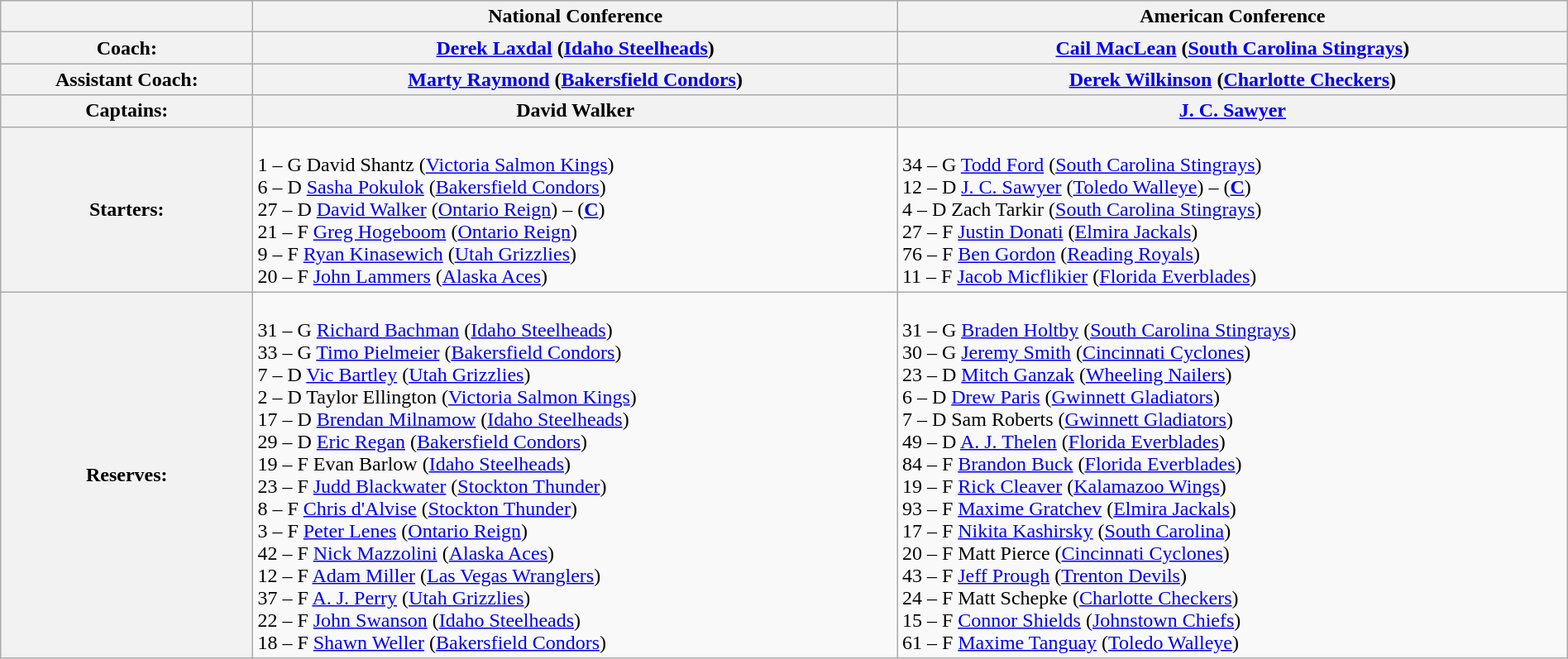<table class="wikitable" style="width:100%">
<tr>
<th></th>
<th>National Conference</th>
<th>American Conference</th>
</tr>
<tr>
<th>Coach:</th>
<th> <a href='#'>Derek Laxdal</a> (<a href='#'>Idaho Steelheads</a>)</th>
<th> <a href='#'>Cail MacLean</a> (<a href='#'>South Carolina Stingrays</a>)</th>
</tr>
<tr>
<th>Assistant Coach:</th>
<th> <a href='#'>Marty Raymond</a> (<a href='#'>Bakersfield Condors</a>)</th>
<th> <a href='#'>Derek Wilkinson</a> (<a href='#'>Charlotte Checkers</a>)</th>
</tr>
<tr>
<th>Captains:</th>
<th> David Walker</th>
<th> <a href='#'>J. C. Sawyer</a></th>
</tr>
<tr>
<th>Starters:</th>
<td><br>  1 – G David Shantz (<a href='#'>Victoria Salmon Kings</a>)<br>
  6 – D <a href='#'>Sasha Pokulok</a> (<a href='#'>Bakersfield Condors</a>)<br>
 27 – D <a href='#'>David Walker</a> (<a href='#'>Ontario Reign</a>) – (<strong><a href='#'>C</a></strong>) <br>
 21 – F <a href='#'>Greg Hogeboom</a> (<a href='#'>Ontario Reign</a>) <br>
  9 – F <a href='#'>Ryan Kinasewich</a> (<a href='#'>Utah Grizzlies</a>)<br>
 20 – F <a href='#'>John Lammers</a> (<a href='#'>Alaska Aces</a>)</td>
<td><br> 34 – G <a href='#'>Todd Ford</a> (<a href='#'>South Carolina Stingrays</a>)<br>
 12 – D <a href='#'>J. C. Sawyer</a> (<a href='#'>Toledo Walleye</a>) – (<strong><a href='#'>C</a></strong>) <br>
  4 – D Zach Tarkir (<a href='#'>South Carolina Stingrays</a>)<br>
 27 – F <a href='#'>Justin Donati</a> (<a href='#'>Elmira Jackals</a>)<br>
 76 – F <a href='#'>Ben Gordon</a> (<a href='#'>Reading Royals</a>)<br>
 11 – F <a href='#'>Jacob Micflikier</a> (<a href='#'>Florida Everblades</a>)<br></td>
</tr>
<tr>
<th>Reserves:</th>
<td><br> 31 – G <a href='#'>Richard Bachman</a> (<a href='#'>Idaho Steelheads</a>)<br>
 33 – G <a href='#'>Timo Pielmeier</a> (<a href='#'>Bakersfield Condors</a>)<br>
  7 – D <a href='#'>Vic Bartley</a> (<a href='#'>Utah Grizzlies</a>)<br>
  2 – D Taylor Ellington (<a href='#'>Victoria Salmon Kings</a>)<br>
 17 – D <a href='#'>Brendan Milnamow</a> (<a href='#'>Idaho Steelheads</a>)<br>
 29 – D <a href='#'>Eric Regan</a> (<a href='#'>Bakersfield Condors</a>)<br>
 19 – F Evan Barlow (<a href='#'>Idaho Steelheads</a>)<br>
 23 – F <a href='#'>Judd Blackwater</a> (<a href='#'>Stockton Thunder</a>)<br>
  8 – F <a href='#'>Chris d'Alvise</a> (<a href='#'>Stockton Thunder</a>)<br>
  3 – F <a href='#'>Peter Lenes</a> (<a href='#'>Ontario Reign</a>)<br>
 42 – F <a href='#'>Nick Mazzolini</a> (<a href='#'>Alaska Aces</a>)<br>
 12 – F <a href='#'>Adam Miller</a> (<a href='#'>Las Vegas Wranglers</a>)<br>
 37 – F <a href='#'>A. J. Perry</a> (<a href='#'>Utah Grizzlies</a>)<br>
 22 – F <a href='#'>John Swanson</a> (<a href='#'>Idaho Steelheads</a>)<br>
 18 – F <a href='#'>Shawn Weller</a> (<a href='#'>Bakersfield Condors</a>)<br></td>
<td><br> 31 – G <a href='#'>Braden Holtby</a> (<a href='#'>South Carolina Stingrays</a>)<br>
 30 – G <a href='#'>Jeremy Smith</a> (<a href='#'>Cincinnati Cyclones</a>)<br>
 23 – D <a href='#'>Mitch Ganzak</a> (<a href='#'>Wheeling Nailers</a>)<br>
  6 – D <a href='#'>Drew Paris</a> (<a href='#'>Gwinnett Gladiators</a>)<br>
  7 – D Sam Roberts (<a href='#'>Gwinnett Gladiators</a>)<br>
 49 – D <a href='#'>A. J. Thelen</a> (<a href='#'>Florida Everblades</a>)<br>
 84 – F <a href='#'>Brandon Buck</a> (<a href='#'>Florida Everblades</a>)<br>
 19 – F <a href='#'>Rick Cleaver</a> (<a href='#'>Kalamazoo Wings</a>)<br>
 93 – F <a href='#'>Maxime Gratchev</a> (<a href='#'>Elmira Jackals</a>)<br>
 17 – F <a href='#'>Nikita Kashirsky</a> (<a href='#'>South Carolina</a>)<br>
 20 – F Matt Pierce (<a href='#'>Cincinnati Cyclones</a>)<br>
 43 – F <a href='#'>Jeff Prough</a> (<a href='#'>Trenton Devils</a>)<br>
 24 – F Matt Schepke (<a href='#'>Charlotte Checkers</a>)<br>
 15 – F <a href='#'>Connor Shields</a> (<a href='#'>Johnstown Chiefs</a>)<br>
 61 – F <a href='#'>Maxime Tanguay</a> (<a href='#'>Toledo Walleye</a>)<br></td>
</tr>
</table>
